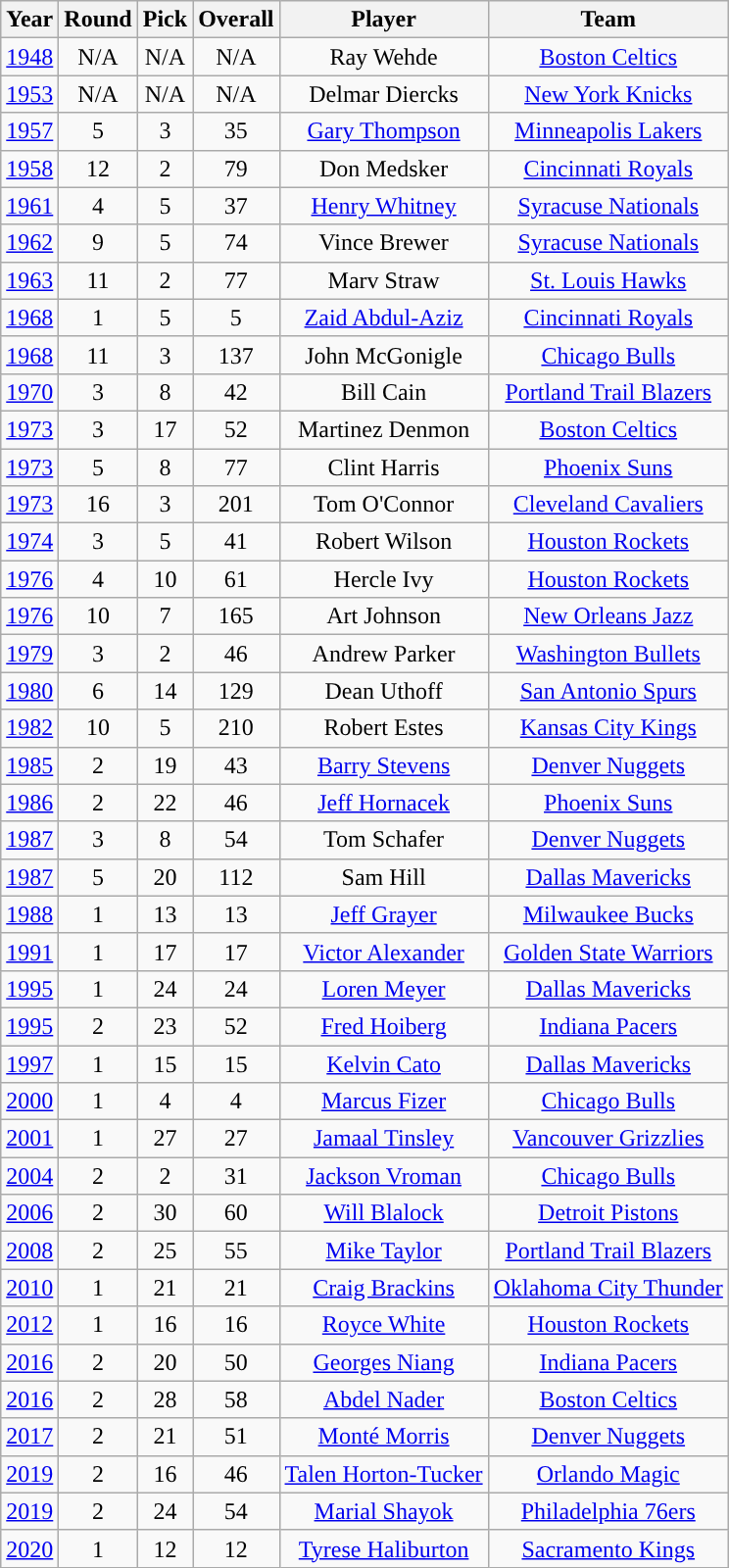<table class="wikitable sortable sortable" style="text-align: center">
<tr align=center>
<th>Year</th>
<th>Round</th>
<th>Pick</th>
<th>Overall</th>
<th>Player</th>
<th>Team</th>
</tr>
<tr>
<td><a href='#'>1948</a></td>
<td>N/A</td>
<td>N/A</td>
<td>N/A</td>
<td>Ray Wehde</td>
<td><a href='#'>Boston Celtics</a></td>
</tr>
<tr>
<td><a href='#'>1953</a></td>
<td>N/A</td>
<td>N/A</td>
<td>N/A</td>
<td>Delmar Diercks</td>
<td><a href='#'>New York Knicks</a></td>
</tr>
<tr>
<td><a href='#'>1957</a></td>
<td>5</td>
<td>3</td>
<td>35</td>
<td><a href='#'>Gary Thompson</a></td>
<td><a href='#'>Minneapolis Lakers</a></td>
</tr>
<tr>
<td><a href='#'>1958</a></td>
<td>12</td>
<td>2</td>
<td>79</td>
<td>Don Medsker</td>
<td><a href='#'>Cincinnati Royals</a></td>
</tr>
<tr>
<td><a href='#'>1961</a></td>
<td>4</td>
<td>5</td>
<td>37</td>
<td><a href='#'>Henry Whitney</a></td>
<td><a href='#'>Syracuse Nationals</a></td>
</tr>
<tr>
<td><a href='#'>1962</a></td>
<td>9</td>
<td>5</td>
<td>74</td>
<td>Vince Brewer</td>
<td><a href='#'>Syracuse Nationals</a></td>
</tr>
<tr>
<td><a href='#'>1963</a></td>
<td>11</td>
<td>2</td>
<td>77</td>
<td>Marv Straw</td>
<td><a href='#'>St. Louis Hawks</a></td>
</tr>
<tr>
<td><a href='#'>1968</a></td>
<td>1</td>
<td>5</td>
<td>5</td>
<td><a href='#'>Zaid Abdul-Aziz</a></td>
<td><a href='#'>Cincinnati Royals</a></td>
</tr>
<tr>
<td><a href='#'>1968</a></td>
<td>11</td>
<td>3</td>
<td>137</td>
<td>John McGonigle</td>
<td><a href='#'>Chicago Bulls</a></td>
</tr>
<tr>
<td><a href='#'>1970</a></td>
<td>3</td>
<td>8</td>
<td>42</td>
<td>Bill Cain</td>
<td><a href='#'>Portland Trail Blazers</a></td>
</tr>
<tr>
<td><a href='#'>1973</a></td>
<td>3</td>
<td>17</td>
<td>52</td>
<td>Martinez Denmon</td>
<td><a href='#'>Boston Celtics</a></td>
</tr>
<tr>
<td><a href='#'>1973</a></td>
<td>5</td>
<td>8</td>
<td>77</td>
<td>Clint Harris</td>
<td><a href='#'>Phoenix Suns</a></td>
</tr>
<tr>
<td><a href='#'>1973</a></td>
<td>16</td>
<td>3</td>
<td>201</td>
<td>Tom O'Connor</td>
<td><a href='#'>Cleveland Cavaliers</a></td>
</tr>
<tr>
<td><a href='#'>1974</a></td>
<td>3</td>
<td>5</td>
<td>41</td>
<td>Robert Wilson</td>
<td><a href='#'>Houston Rockets</a></td>
</tr>
<tr>
<td><a href='#'>1976</a></td>
<td>4</td>
<td>10</td>
<td>61</td>
<td>Hercle Ivy</td>
<td><a href='#'>Houston Rockets</a></td>
</tr>
<tr>
<td><a href='#'>1976</a></td>
<td>10</td>
<td>7</td>
<td>165</td>
<td>Art Johnson</td>
<td><a href='#'>New Orleans Jazz</a></td>
</tr>
<tr>
<td><a href='#'>1979</a></td>
<td>3</td>
<td>2</td>
<td>46</td>
<td>Andrew Parker</td>
<td><a href='#'>Washington Bullets</a></td>
</tr>
<tr>
<td><a href='#'>1980</a></td>
<td>6</td>
<td>14</td>
<td>129</td>
<td>Dean Uthoff</td>
<td><a href='#'>San Antonio Spurs</a></td>
</tr>
<tr>
<td><a href='#'>1982</a></td>
<td>10</td>
<td>5</td>
<td>210</td>
<td>Robert Estes</td>
<td><a href='#'>Kansas City Kings</a></td>
</tr>
<tr>
<td><a href='#'>1985</a></td>
<td>2</td>
<td>19</td>
<td>43</td>
<td><a href='#'>Barry Stevens</a></td>
<td><a href='#'>Denver Nuggets</a></td>
</tr>
<tr>
<td><a href='#'>1986</a></td>
<td>2</td>
<td>22</td>
<td>46</td>
<td><a href='#'>Jeff Hornacek</a></td>
<td><a href='#'>Phoenix Suns</a></td>
</tr>
<tr>
<td><a href='#'>1987</a></td>
<td>3</td>
<td>8</td>
<td>54</td>
<td>Tom Schafer</td>
<td><a href='#'>Denver Nuggets</a></td>
</tr>
<tr>
<td><a href='#'>1987</a></td>
<td>5</td>
<td>20</td>
<td>112</td>
<td>Sam Hill</td>
<td><a href='#'>Dallas Mavericks</a></td>
</tr>
<tr>
<td><a href='#'>1988</a></td>
<td>1</td>
<td>13</td>
<td>13</td>
<td><a href='#'>Jeff Grayer</a></td>
<td><a href='#'>Milwaukee Bucks</a></td>
</tr>
<tr>
<td><a href='#'>1991</a></td>
<td>1</td>
<td>17</td>
<td>17</td>
<td><a href='#'>Victor Alexander</a></td>
<td><a href='#'>Golden State Warriors</a></td>
</tr>
<tr>
<td><a href='#'>1995</a></td>
<td>1</td>
<td>24</td>
<td>24</td>
<td><a href='#'>Loren Meyer</a></td>
<td><a href='#'>Dallas Mavericks</a></td>
</tr>
<tr>
<td><a href='#'>1995</a></td>
<td>2</td>
<td>23</td>
<td>52</td>
<td><a href='#'>Fred Hoiberg</a></td>
<td><a href='#'>Indiana Pacers</a></td>
</tr>
<tr>
<td><a href='#'>1997</a></td>
<td>1</td>
<td>15</td>
<td>15</td>
<td><a href='#'>Kelvin Cato</a></td>
<td><a href='#'>Dallas Mavericks</a></td>
</tr>
<tr>
<td><a href='#'>2000</a></td>
<td>1</td>
<td>4</td>
<td>4</td>
<td><a href='#'>Marcus Fizer</a></td>
<td><a href='#'>Chicago Bulls</a></td>
</tr>
<tr>
<td><a href='#'>2001</a></td>
<td>1</td>
<td>27</td>
<td>27</td>
<td><a href='#'>Jamaal Tinsley</a></td>
<td><a href='#'>Vancouver Grizzlies</a></td>
</tr>
<tr>
<td><a href='#'>2004</a></td>
<td>2</td>
<td>2</td>
<td>31</td>
<td><a href='#'>Jackson Vroman</a></td>
<td><a href='#'>Chicago Bulls</a></td>
</tr>
<tr>
<td><a href='#'>2006</a></td>
<td>2</td>
<td>30</td>
<td>60</td>
<td><a href='#'>Will Blalock</a></td>
<td><a href='#'>Detroit Pistons</a></td>
</tr>
<tr>
<td><a href='#'>2008</a></td>
<td>2</td>
<td>25</td>
<td>55</td>
<td><a href='#'>Mike Taylor</a></td>
<td><a href='#'>Portland Trail Blazers</a></td>
</tr>
<tr>
<td><a href='#'>2010</a></td>
<td>1</td>
<td>21</td>
<td>21</td>
<td><a href='#'>Craig Brackins</a></td>
<td><a href='#'>Oklahoma City Thunder</a></td>
</tr>
<tr>
<td><a href='#'>2012</a></td>
<td>1</td>
<td>16</td>
<td>16</td>
<td><a href='#'>Royce White</a></td>
<td><a href='#'>Houston Rockets</a></td>
</tr>
<tr>
<td><a href='#'>2016</a></td>
<td>2</td>
<td>20</td>
<td>50</td>
<td><a href='#'>Georges Niang</a></td>
<td><a href='#'>Indiana Pacers</a></td>
</tr>
<tr>
<td><a href='#'>2016</a></td>
<td>2</td>
<td>28</td>
<td>58</td>
<td><a href='#'>Abdel Nader</a></td>
<td><a href='#'>Boston Celtics</a></td>
</tr>
<tr>
<td><a href='#'>2017</a></td>
<td>2</td>
<td>21</td>
<td>51</td>
<td><a href='#'>Monté Morris</a></td>
<td><a href='#'>Denver Nuggets</a></td>
</tr>
<tr>
<td><a href='#'>2019</a></td>
<td>2</td>
<td>16</td>
<td>46</td>
<td><a href='#'>Talen Horton-Tucker</a></td>
<td><a href='#'>Orlando Magic</a></td>
</tr>
<tr>
<td><a href='#'>2019</a></td>
<td>2</td>
<td>24</td>
<td>54</td>
<td><a href='#'>Marial Shayok</a></td>
<td><a href='#'>Philadelphia 76ers</a></td>
</tr>
<tr>
<td><a href='#'>2020</a></td>
<td>1</td>
<td>12</td>
<td>12</td>
<td><a href='#'>Tyrese Haliburton</a></td>
<td><a href='#'>Sacramento Kings</a></td>
</tr>
</table>
